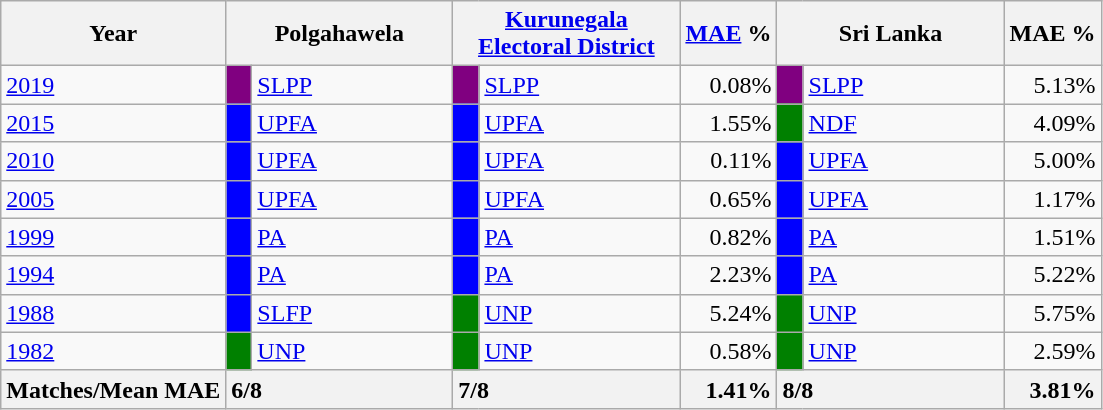<table class="wikitable">
<tr>
<th>Year</th>
<th colspan="2" width="144px">Polgahawela</th>
<th colspan="2" width="144px"><a href='#'>Kurunegala Electoral District</a></th>
<th><a href='#'>MAE</a> %</th>
<th colspan="2" width="144px">Sri Lanka</th>
<th>MAE %</th>
</tr>
<tr>
<td><a href='#'>2019</a></td>
<td style="background-color:purple;" width="10px"></td>
<td style="text-align:left;"><a href='#'>SLPP</a></td>
<td style="background-color:purple;" width="10px"></td>
<td style="text-align:left;"><a href='#'>SLPP</a></td>
<td style="text-align:right;">0.08%</td>
<td style="background-color:purple;" width="10px"></td>
<td style="text-align:left;"><a href='#'>SLPP</a></td>
<td style="text-align:right;">5.13%</td>
</tr>
<tr>
<td><a href='#'>2015</a></td>
<td style="background-color:blue;" width="10px"></td>
<td style="text-align:left;"><a href='#'>UPFA</a></td>
<td style="background-color:blue;" width="10px"></td>
<td style="text-align:left;"><a href='#'>UPFA</a></td>
<td style="text-align:right;">1.55%</td>
<td style="background-color:green;" width="10px"></td>
<td style="text-align:left;"><a href='#'>NDF</a></td>
<td style="text-align:right;">4.09%</td>
</tr>
<tr>
<td><a href='#'>2010</a></td>
<td style="background-color:blue;" width="10px"></td>
<td style="text-align:left;"><a href='#'>UPFA</a></td>
<td style="background-color:blue;" width="10px"></td>
<td style="text-align:left;"><a href='#'>UPFA</a></td>
<td style="text-align:right;">0.11%</td>
<td style="background-color:blue;" width="10px"></td>
<td style="text-align:left;"><a href='#'>UPFA</a></td>
<td style="text-align:right;">5.00%</td>
</tr>
<tr>
<td><a href='#'>2005</a></td>
<td style="background-color:blue;" width="10px"></td>
<td style="text-align:left;"><a href='#'>UPFA</a></td>
<td style="background-color:blue;" width="10px"></td>
<td style="text-align:left;"><a href='#'>UPFA</a></td>
<td style="text-align:right;">0.65%</td>
<td style="background-color:blue;" width="10px"></td>
<td style="text-align:left;"><a href='#'>UPFA</a></td>
<td style="text-align:right;">1.17%</td>
</tr>
<tr>
<td><a href='#'>1999</a></td>
<td style="background-color:blue;" width="10px"></td>
<td style="text-align:left;"><a href='#'>PA</a></td>
<td style="background-color:blue;" width="10px"></td>
<td style="text-align:left;"><a href='#'>PA</a></td>
<td style="text-align:right;">0.82%</td>
<td style="background-color:blue;" width="10px"></td>
<td style="text-align:left;"><a href='#'>PA</a></td>
<td style="text-align:right;">1.51%</td>
</tr>
<tr>
<td><a href='#'>1994</a></td>
<td style="background-color:blue;" width="10px"></td>
<td style="text-align:left;"><a href='#'>PA</a></td>
<td style="background-color:blue;" width="10px"></td>
<td style="text-align:left;"><a href='#'>PA</a></td>
<td style="text-align:right;">2.23%</td>
<td style="background-color:blue;" width="10px"></td>
<td style="text-align:left;"><a href='#'>PA</a></td>
<td style="text-align:right;">5.22%</td>
</tr>
<tr>
<td><a href='#'>1988</a></td>
<td style="background-color:blue;" width="10px"></td>
<td style="text-align:left;"><a href='#'>SLFP</a></td>
<td style="background-color:green;" width="10px"></td>
<td style="text-align:left;"><a href='#'>UNP</a></td>
<td style="text-align:right;">5.24%</td>
<td style="background-color:green;" width="10px"></td>
<td style="text-align:left;"><a href='#'>UNP</a></td>
<td style="text-align:right;">5.75%</td>
</tr>
<tr>
<td><a href='#'>1982</a></td>
<td style="background-color:green;" width="10px"></td>
<td style="text-align:left;"><a href='#'>UNP</a></td>
<td style="background-color:green;" width="10px"></td>
<td style="text-align:left;"><a href='#'>UNP</a></td>
<td style="text-align:right;">0.58%</td>
<td style="background-color:green;" width="10px"></td>
<td style="text-align:left;"><a href='#'>UNP</a></td>
<td style="text-align:right;">2.59%</td>
</tr>
<tr>
<th>Matches/Mean MAE</th>
<th style="text-align:left;"colspan="2" width="144px">6/8</th>
<th style="text-align:left;"colspan="2" width="144px">7/8</th>
<th style="text-align:right;">1.41%</th>
<th style="text-align:left;"colspan="2" width="144px">8/8</th>
<th style="text-align:right;">3.81%</th>
</tr>
</table>
